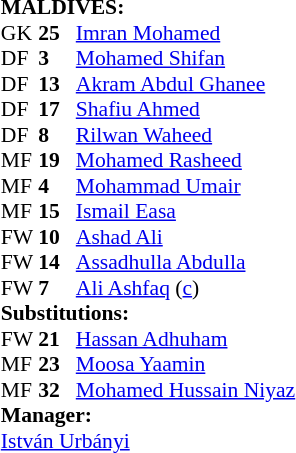<table style="font-size: 90%" cellspacing="0" cellpadding="0" align="center">
<tr>
<td colspan=4><br><strong>MALDIVES:</strong></td>
</tr>
<tr>
<th width=25></th>
<th width=25></th>
</tr>
<tr>
<td>GK</td>
<td><strong>25</strong></td>
<td><a href='#'>Imran Mohamed</a></td>
</tr>
<tr>
<td>DF</td>
<td><strong>3</strong></td>
<td><a href='#'>Mohamed Shifan</a></td>
</tr>
<tr>
<td>DF</td>
<td><strong>13</strong></td>
<td><a href='#'>Akram Abdul Ghanee</a></td>
<td></td>
</tr>
<tr>
<td>DF</td>
<td><strong>17</strong></td>
<td><a href='#'>Shafiu Ahmed</a></td>
</tr>
<tr>
<td>DF</td>
<td><strong>8</strong></td>
<td><a href='#'>Rilwan Waheed</a></td>
<td></td>
<td></td>
</tr>
<tr>
<td>MF</td>
<td><strong>19</strong></td>
<td><a href='#'>Mohamed Rasheed</a></td>
</tr>
<tr>
<td>MF</td>
<td><strong>4</strong></td>
<td><a href='#'>Mohammad Umair</a></td>
</tr>
<tr>
<td>MF</td>
<td><strong>15</strong></td>
<td><a href='#'>Ismail Easa</a></td>
<td></td>
<td></td>
</tr>
<tr>
<td>FW</td>
<td><strong>10</strong></td>
<td><a href='#'>Ashad Ali</a></td>
<td></td>
</tr>
<tr>
<td>FW</td>
<td><strong>14</strong></td>
<td><a href='#'>Assadhulla Abdulla</a></td>
<td></td>
<td></td>
</tr>
<tr>
<td>FW</td>
<td><strong>7</strong></td>
<td><a href='#'>Ali Ashfaq</a> (<a href='#'>c</a>)</td>
</tr>
<tr>
<td colspan=3><strong>Substitutions:</strong></td>
</tr>
<tr>
<td>FW</td>
<td><strong>21</strong></td>
<td><a href='#'>Hassan Adhuham</a></td>
<td></td>
<td></td>
</tr>
<tr>
<td>MF</td>
<td><strong>23</strong></td>
<td><a href='#'>Moosa Yaamin</a></td>
<td></td>
<td></td>
</tr>
<tr>
<td>MF</td>
<td><strong>32</strong></td>
<td><a href='#'>Mohamed Hussain Niyaz</a></td>
<td></td>
<td></td>
</tr>
<tr>
<td colspan=3><strong>Manager:</strong></td>
</tr>
<tr>
<td colspan=3> <a href='#'>István Urbányi</a></td>
</tr>
</table>
